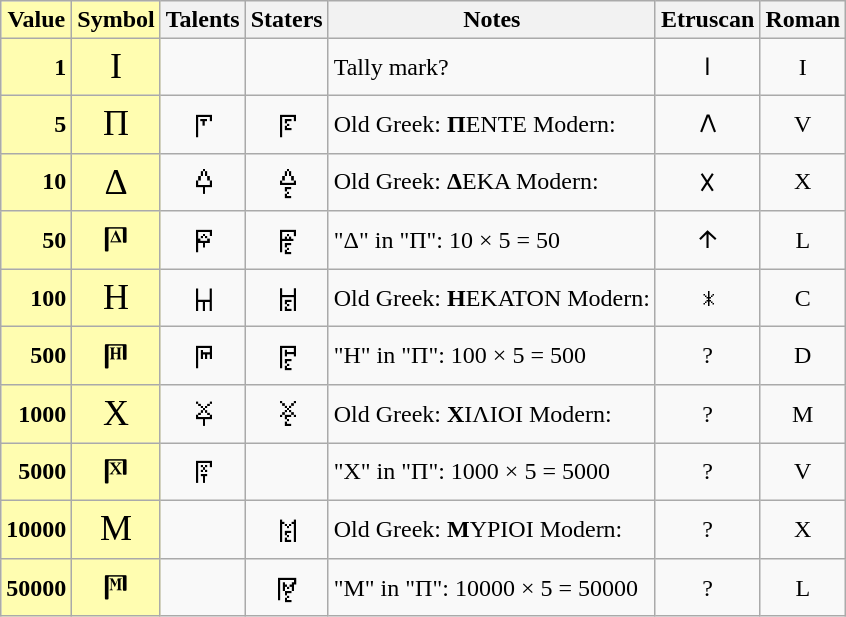<table class="wikitable">
<tr>
<th style="background-color:#FFFDB0;">Value</th>
<th style="background-color:#FFFDB0;">Symbol</th>
<th>Talents</th>
<th>Staters</th>
<th>Notes</th>
<th>Etruscan</th>
<th>Roman</th>
</tr>
<tr>
<td style="background-color:#FFFDB0;text-align:right"><strong>1</strong></td>
<td style="background-color:#FFFDB0;font-size:150%;text-align:center">Ι</td>
<td style="font-size:150%;text-align:center"></td>
<td></td>
<td>Tally mark?</td>
<td style="text-align:center">𐌠</td>
<td style="text-align:center">I</td>
</tr>
<tr>
<td style="background-color:#FFFDB0;text-align:right"><strong>5</strong></td>
<td style="background-color:#FFFDB0;font-size:150%;text-align:center">Π</td>
<td style="font-size:150%;text-align:center">𐅈</td>
<td style="font-size:150%;text-align:center">𐅏</td>
<td>Old Greek: <strong>Π</strong>ΕΝΤΕ  Modern: </td>
<td style="text-align:center">𐌡</td>
<td style="text-align:center">V</td>
</tr>
<tr>
<td style="background-color:#FFFDB0;text-align:right"><strong>10</strong></td>
<td style="background-color:#FFFDB0;font-size:150%;text-align:center">Δ</td>
<td style="font-size:150%;text-align:center">𐅉</td>
<td style="font-size:150%;text-align:center">𐅐</td>
<td>Old Greek: <strong>Δ</strong>ΕΚΑ  Modern: </td>
<td style="text-align:center">𐌢</td>
<td style="text-align:center">X</td>
</tr>
<tr>
<td style="background-color:#FFFDB0;text-align:right"><strong>50</strong></td>
<td style="background-color:#FFFDB0;font-size:150%;text-align:center">𐅄</td>
<td style="font-size:150%;text-align:center">𐅊</td>
<td style="font-size:150%;text-align:center">𐅑</td>
<td>"Δ" in "Π": 10 × 5 = 50</td>
<td style="text-align:center">𐌣</td>
<td style="text-align:center">L</td>
</tr>
<tr>
<td style="background-color:#FFFDB0;text-align:right"><strong>100</strong></td>
<td style="background-color:#FFFDB0;font-size:150%;text-align:center">Η</td>
<td style="font-size:150%;text-align:center">𐅋</td>
<td style="font-size:150%;text-align:center">𐅒</td>
<td>Old Greek: <strong>Η</strong>ΕΚΑΤΟΝ  Modern: </td>
<td style="text-align:center">𐌟</td>
<td style="text-align:center">C</td>
</tr>
<tr>
<td style="background-color:#FFFDB0;text-align:right"><strong>500</strong></td>
<td style="background-color:#FFFDB0;font-size:150%;text-align:center">𐅅</td>
<td style="font-size:150%;text-align:center">𐅌</td>
<td style="font-size:150%;text-align:center">𐅓</td>
<td>"Η" in "Π": 100 × 5 = 500</td>
<td style="text-align:center">?</td>
<td style="text-align:center">D</td>
</tr>
<tr>
<td style="background-color:#FFFDB0;text-align:right"><strong>1000</strong></td>
<td style="background-color:#FFFDB0;font-size:150%;text-align:center">Χ</td>
<td style="font-size:150%;text-align:center">𐅍</td>
<td style="font-size:150%;text-align:center">𐅔</td>
<td>Old Greek: <strong>Χ</strong>ΙΛΙΟΙ  Modern: </td>
<td style="text-align:center">?</td>
<td style="text-align:center">M</td>
</tr>
<tr>
<td style="background-color:#FFFDB0;text-align:right"><strong>5000</strong></td>
<td style="background-color:#FFFDB0;font-size:150%;text-align:center">𐅆</td>
<td style="font-size:150%;text-align:center">𐅎</td>
<td style="font-size:150%;text-align:center"></td>
<td>"Χ" in "Π": 1000 × 5 = 5000</td>
<td style="text-align:center">?</td>
<td style="text-align:center"><span>V</span></td>
</tr>
<tr>
<td style="background-color:#FFFDB0;text-align:right"><strong>10000</strong></td>
<td style="background-color:#FFFDB0;font-size:150%;text-align:center">Μ</td>
<td style="font-size:150%;text-align:center"></td>
<td style="font-size:150%;text-align:center">𐅕</td>
<td>Old Greek: <strong>Μ</strong>ΥΡΙΟΙ  Modern: </td>
<td style="text-align:center">?</td>
<td style="text-align:center"><span>X</span></td>
</tr>
<tr>
<td style="background-color:#FFFDB0;text-align:right"><strong>50000</strong></td>
<td style="background-color:#FFFDB0;font-size:150%;text-align:center">𐅇</td>
<td style="font-size:150%;text-align:center"></td>
<td style="font-size:150%;text-align:center">𐅖</td>
<td>"Μ" in "Π": 10000 × 5 = 50000</td>
<td style="text-align:center">?</td>
<td style="text-align:center"><span>L</span></td>
</tr>
</table>
